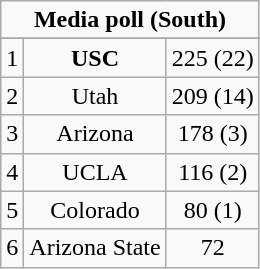<table class="wikitable">
<tr align="center">
<td align="center" Colspan="3"><strong>Media poll (South)</strong></td>
</tr>
<tr align="center">
</tr>
<tr align="center">
<td>1</td>
<td><strong>USC</strong></td>
<td>225 (22)</td>
</tr>
<tr align="center">
<td>2</td>
<td>Utah</td>
<td>209 (14)</td>
</tr>
<tr align="center">
<td>3</td>
<td>Arizona</td>
<td>178 (3)</td>
</tr>
<tr align="center">
<td>4</td>
<td>UCLA</td>
<td>116 (2)</td>
</tr>
<tr align="center">
<td>5</td>
<td>Colorado</td>
<td>80 (1)</td>
</tr>
<tr align="center">
<td>6</td>
<td>Arizona State</td>
<td>72</td>
</tr>
</table>
